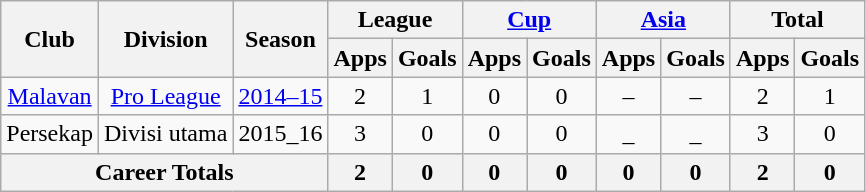<table class="wikitable" style="text-align: center;">
<tr>
<th rowspan="2">Club</th>
<th rowspan="2">Division</th>
<th rowspan="2">Season</th>
<th colspan="2">League</th>
<th colspan="2"><a href='#'>Cup</a></th>
<th colspan="2"><a href='#'>Asia</a></th>
<th colspan="2">Total</th>
</tr>
<tr>
<th>Apps</th>
<th>Goals</th>
<th>Apps</th>
<th>Goals</th>
<th>Apps</th>
<th>Goals</th>
<th>Apps</th>
<th>Goals</th>
</tr>
<tr>
<td><a href='#'>Malavan</a></td>
<td><a href='#'>Pro League</a></td>
<td><a href='#'>2014–15</a></td>
<td>2</td>
<td>1</td>
<td>0</td>
<td>0</td>
<td>–</td>
<td>–</td>
<td>2</td>
<td>1</td>
</tr>
<tr>
<td>Persekap</td>
<td>Divisi utama</td>
<td>2015_16</td>
<td>3</td>
<td>0</td>
<td>0</td>
<td>0</td>
<td>_</td>
<td>_</td>
<td>3</td>
<td>0</td>
</tr>
<tr>
<th colspan=3>Career Totals</th>
<th>2</th>
<th>0</th>
<th>0</th>
<th>0</th>
<th>0</th>
<th>0</th>
<th>2</th>
<th>0</th>
</tr>
</table>
